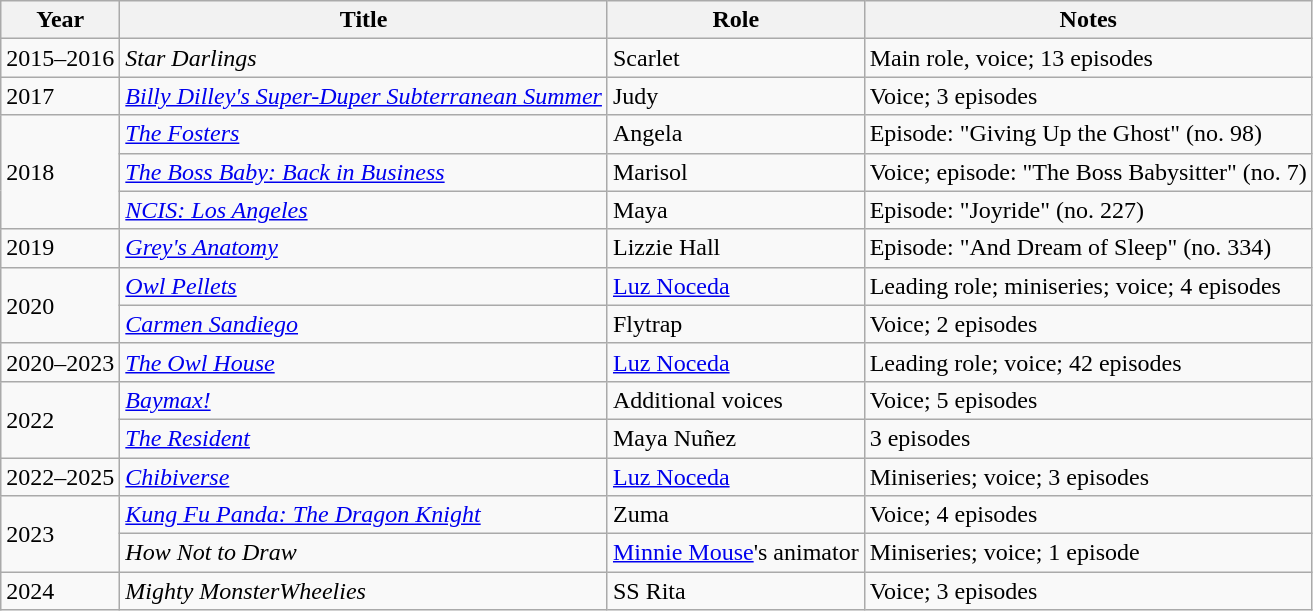<table class="wikitable sortable">
<tr>
<th>Year</th>
<th>Title</th>
<th>Role</th>
<th class="unsortable">Notes</th>
</tr>
<tr>
<td>2015–2016</td>
<td><em>Star Darlings</em></td>
<td>Scarlet</td>
<td>Main role, voice; 13 episodes</td>
</tr>
<tr>
<td>2017</td>
<td><em><a href='#'>Billy Dilley's Super-Duper Subterranean Summer</a></em></td>
<td>Judy</td>
<td>Voice; 3 episodes</td>
</tr>
<tr>
<td rowspan=3>2018</td>
<td><em><a href='#'>The Fosters</a></em></td>
<td>Angela</td>
<td>Episode: "Giving Up the Ghost" (no. 98)</td>
</tr>
<tr>
<td><em><a href='#'>The Boss Baby: Back in Business</a></em></td>
<td>Marisol</td>
<td>Voice; episode: "The Boss Babysitter" (no. 7)</td>
</tr>
<tr>
<td><em><a href='#'>NCIS: Los Angeles</a></em></td>
<td>Maya</td>
<td>Episode: "Joyride" (no. 227)</td>
</tr>
<tr>
<td>2019</td>
<td><em><a href='#'>Grey's Anatomy</a></em></td>
<td>Lizzie Hall</td>
<td>Episode: "And Dream of Sleep" (no. 334)</td>
</tr>
<tr>
<td rowspan=2>2020</td>
<td><em><a href='#'>Owl Pellets</a></em></td>
<td><a href='#'>Luz Noceda</a></td>
<td>Leading role; miniseries; voice; 4 episodes</td>
</tr>
<tr>
<td><em><a href='#'>Carmen Sandiego</a></em></td>
<td>Flytrap</td>
<td>Voice; 2 episodes</td>
</tr>
<tr>
<td>2020–2023</td>
<td><em><a href='#'>The Owl House</a></em></td>
<td><a href='#'>Luz Noceda</a></td>
<td>Leading role; voice; 42 episodes</td>
</tr>
<tr>
<td rowspan=2>2022</td>
<td><em><a href='#'>Baymax!</a></em></td>
<td>Additional voices</td>
<td>Voice; 5 episodes</td>
</tr>
<tr>
<td><em><a href='#'>The Resident</a></em></td>
<td>Maya Nuñez</td>
<td>3 episodes</td>
</tr>
<tr>
<td>2022–2025</td>
<td><em><a href='#'>Chibiverse</a></em></td>
<td><a href='#'>Luz Noceda</a></td>
<td>Miniseries; voice; 3 episodes</td>
</tr>
<tr>
<td rowspan=2>2023</td>
<td><em><a href='#'>Kung Fu Panda: The Dragon Knight</a></em></td>
<td>Zuma</td>
<td>Voice; 4 episodes</td>
</tr>
<tr>
<td><em>How Not to Draw</em></td>
<td><a href='#'>Minnie Mouse</a>'s animator</td>
<td>Miniseries; voice; 1 episode</td>
</tr>
<tr>
<td>2024</td>
<td><em>Mighty MonsterWheelies</em></td>
<td>SS Rita</td>
<td>Voice; 3 episodes</td>
</tr>
</table>
